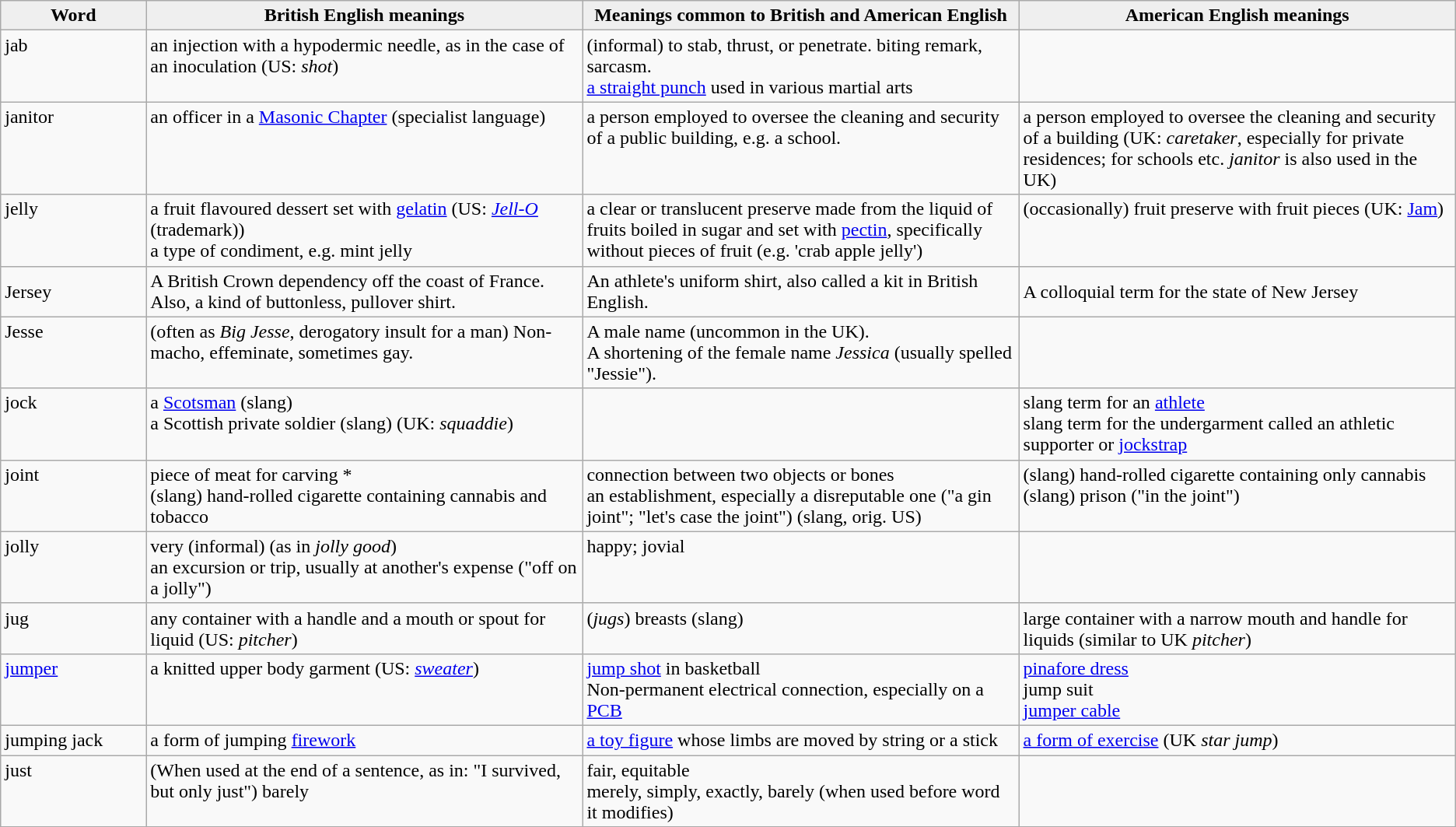<table class="wikitable">
<tr>
<th style="width:10%; background:#efefef;">Word</th>
<th style="width:30%; background:#efefef;">British English meanings</th>
<th style="width:30%; background:#efefef;">Meanings common to British and American English</th>
<th style="width:30%; background:#efefef;">American English meanings</th>
</tr>
<tr valign="top">
<td>jab</td>
<td>an injection with a hypodermic needle, as in the case of an inoculation (US: <em>shot</em>)</td>
<td>(informal) to stab, thrust, or penetrate. biting remark, sarcasm.<br><a href='#'>a straight punch</a> used in various martial arts</td>
<td> </td>
</tr>
<tr valign="top">
<td>janitor</td>
<td>an officer in a <a href='#'>Masonic Chapter</a> (specialist language)</td>
<td>a person employed to oversee the cleaning and security of a public building, e.g. a school.</td>
<td>a person employed to oversee the cleaning and security of a building (UK: <em>caretaker</em>, especially for private residences; for schools etc. <em>janitor</em> is also used in the UK)</td>
</tr>
<tr valign="top">
<td>jelly</td>
<td>a fruit flavoured dessert set with <a href='#'>gelatin</a> (US: <em><a href='#'>Jell-O</a></em> (trademark))<br>a type of condiment, e.g. mint jelly</td>
<td>a clear or translucent preserve made from the liquid of fruits boiled in sugar and set with <a href='#'>pectin</a>, specifically without pieces of fruit (e.g. 'crab apple jelly')</td>
<td>(occasionally) fruit preserve with fruit pieces (UK: <a href='#'>Jam</a>)</td>
</tr>
<tr>
<td>Jersey</td>
<td>A British Crown dependency off the coast of France.<br>Also, a kind of buttonless, pullover shirt.</td>
<td>An athlete's uniform shirt, also called a kit in British English.</td>
<td>A colloquial term for the state of New Jersey</td>
</tr>
<tr valign="top">
<td>Jesse</td>
<td>(often as <em>Big Jesse</em>, derogatory insult for a man) Non-macho, effeminate, sometimes gay.</td>
<td>A male name (uncommon in the UK).<br>A shortening of the female name <em>Jessica</em> (usually spelled "Jessie").</td>
<td> </td>
</tr>
<tr valign="top">
<td>jock</td>
<td>a <a href='#'>Scotsman</a> (slang)<br>a Scottish private soldier (slang) (UK: <em>squaddie</em>)</td>
<td> </td>
<td>slang term for an <a href='#'>athlete</a><br>slang term for the undergarment called an athletic supporter or <a href='#'>jockstrap</a></td>
</tr>
<tr valign="top">
<td>joint</td>
<td>piece of meat for carving *<br>(slang) hand-rolled cigarette containing cannabis and tobacco</td>
<td>connection between two objects or bones<br>an establishment, especially a disreputable one ("a gin joint"; "let's case the joint") (slang, orig. US)</td>
<td>(slang) hand-rolled cigarette containing only cannabis<br>(slang) prison ("in the joint")</td>
</tr>
<tr valign="top">
<td>jolly</td>
<td>very (informal) (as in <em>jolly good</em>)<br> an excursion or trip, usually at another's expense ("off on a jolly")</td>
<td>happy; jovial</td>
<td> </td>
</tr>
<tr valign="top">
<td>jug</td>
<td>any container with a handle and a mouth or spout for liquid (US: <em>pitcher</em>)</td>
<td>(<em>jugs</em>) breasts (slang)</td>
<td>large container with a narrow mouth and handle for liquids (similar to UK <em>pitcher</em>)</td>
</tr>
<tr valign="top">
<td><a href='#'>jumper</a></td>
<td>a knitted upper body garment (US: <em><a href='#'>sweater</a></em>)</td>
<td><a href='#'>jump shot</a> in basketball<br>Non-permanent electrical connection, especially on a <a href='#'>PCB</a></td>
<td><a href='#'>pinafore dress</a><br>jump suit<br><a href='#'>jumper cable</a></td>
</tr>
<tr valign="top">
<td>jumping jack</td>
<td>a form of jumping <a href='#'>firework</a></td>
<td><a href='#'>a toy figure</a> whose limbs are moved by string or a stick</td>
<td><a href='#'>a form of exercise</a> (UK <em>star jump</em>)</td>
</tr>
<tr valign="top">
<td>just</td>
<td>(When used at the end of a sentence, as in: "I survived, but only just") barely</td>
<td>fair, equitable<br>merely, simply, exactly, barely (when used before word it modifies) </td>
<td> </td>
</tr>
</table>
